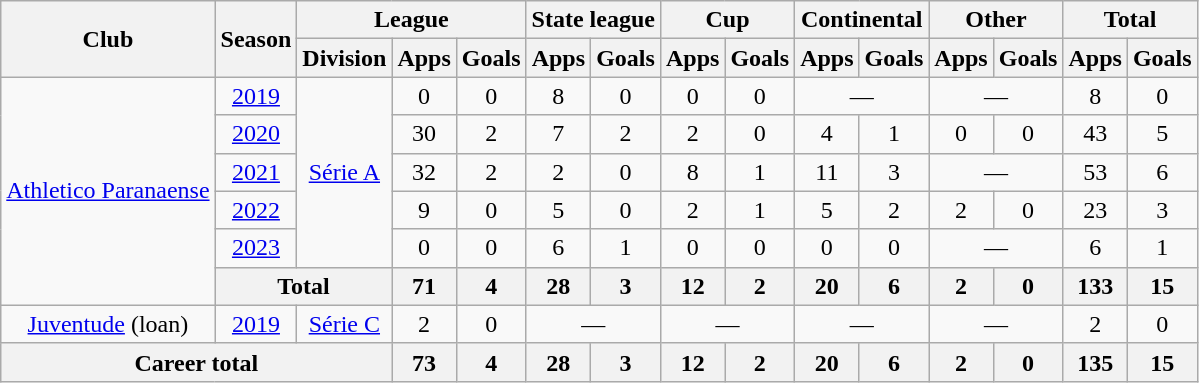<table class="wikitable" style="text-align: center">
<tr>
<th rowspan="2">Club</th>
<th rowspan="2">Season</th>
<th colspan="3">League</th>
<th colspan="2">State league</th>
<th colspan="2">Cup</th>
<th colspan="2">Continental</th>
<th colspan="2">Other</th>
<th colspan="2">Total</th>
</tr>
<tr>
<th>Division</th>
<th>Apps</th>
<th>Goals</th>
<th>Apps</th>
<th>Goals</th>
<th>Apps</th>
<th>Goals</th>
<th>Apps</th>
<th>Goals</th>
<th>Apps</th>
<th>Goals</th>
<th>Apps</th>
<th>Goals</th>
</tr>
<tr>
<td rowspan="6"><a href='#'>Athletico Paranaense</a></td>
<td><a href='#'>2019</a></td>
<td rowspan="5"><a href='#'>Série A</a></td>
<td>0</td>
<td>0</td>
<td>8</td>
<td>0</td>
<td>0</td>
<td>0</td>
<td colspan="2">—</td>
<td colspan="2">—</td>
<td>8</td>
<td>0</td>
</tr>
<tr>
<td><a href='#'>2020</a></td>
<td>30</td>
<td>2</td>
<td>7</td>
<td>2</td>
<td>2</td>
<td>0</td>
<td>4</td>
<td>1</td>
<td>0</td>
<td>0</td>
<td>43</td>
<td>5</td>
</tr>
<tr>
<td><a href='#'>2021</a></td>
<td>32</td>
<td>2</td>
<td>2</td>
<td>0</td>
<td>8</td>
<td>1</td>
<td>11</td>
<td>3</td>
<td colspan="2">—</td>
<td>53</td>
<td>6</td>
</tr>
<tr>
<td><a href='#'>2022</a></td>
<td>9</td>
<td>0</td>
<td>5</td>
<td>0</td>
<td>2</td>
<td>1</td>
<td>5</td>
<td>2</td>
<td>2</td>
<td>0</td>
<td>23</td>
<td>3</td>
</tr>
<tr>
<td><a href='#'>2023</a></td>
<td>0</td>
<td>0</td>
<td>6</td>
<td>1</td>
<td>0</td>
<td>0</td>
<td>0</td>
<td>0</td>
<td colspan="2">—</td>
<td>6</td>
<td>1</td>
</tr>
<tr>
<th colspan="2">Total</th>
<th>71</th>
<th>4</th>
<th>28</th>
<th>3</th>
<th>12</th>
<th>2</th>
<th>20</th>
<th>6</th>
<th>2</th>
<th>0</th>
<th>133</th>
<th>15</th>
</tr>
<tr>
<td><a href='#'>Juventude</a> (loan)</td>
<td><a href='#'>2019</a></td>
<td><a href='#'>Série C</a></td>
<td>2</td>
<td>0</td>
<td colspan="2">—</td>
<td colspan="2">—</td>
<td colspan="2">—</td>
<td colspan="2">—</td>
<td>2</td>
<td>0</td>
</tr>
<tr>
<th colspan="3"><strong>Career total</strong></th>
<th>73</th>
<th>4</th>
<th>28</th>
<th>3</th>
<th>12</th>
<th>2</th>
<th>20</th>
<th>6</th>
<th>2</th>
<th>0</th>
<th>135</th>
<th>15</th>
</tr>
</table>
